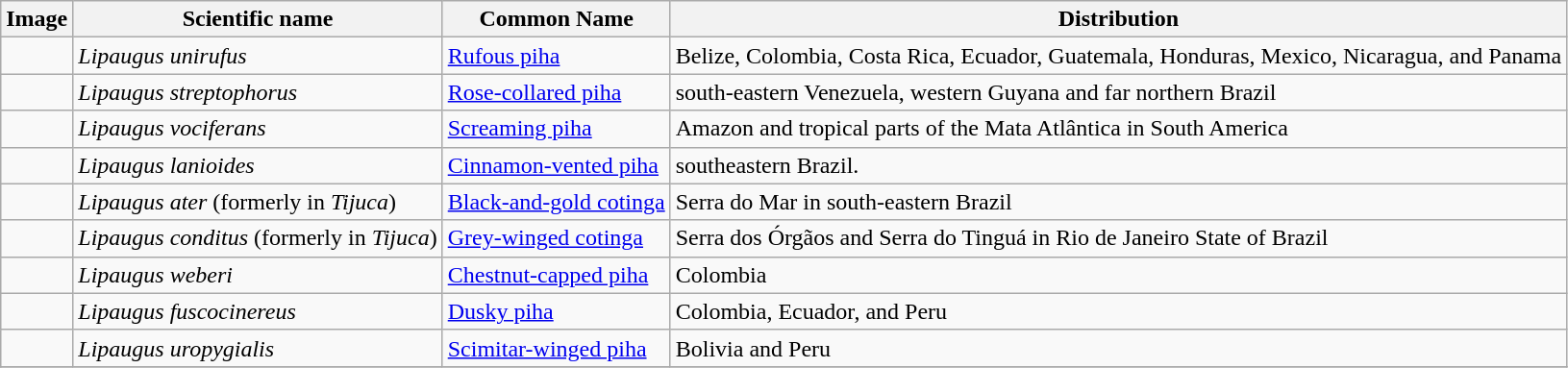<table class="wikitable">
<tr>
<th>Image</th>
<th>Scientific name</th>
<th>Common Name</th>
<th>Distribution</th>
</tr>
<tr>
<td></td>
<td><em>Lipaugus unirufus</em></td>
<td><a href='#'>Rufous piha</a></td>
<td>Belize, Colombia, Costa Rica, Ecuador, Guatemala, Honduras, Mexico, Nicaragua, and Panama</td>
</tr>
<tr>
<td></td>
<td><em>Lipaugus streptophorus</em></td>
<td><a href='#'>Rose-collared piha</a></td>
<td>south-eastern Venezuela, western Guyana and far northern Brazil</td>
</tr>
<tr>
<td></td>
<td><em>Lipaugus vociferans</em></td>
<td><a href='#'>Screaming piha</a></td>
<td>Amazon and tropical parts of the Mata Atlântica in South America</td>
</tr>
<tr>
<td></td>
<td><em>Lipaugus lanioides</em></td>
<td><a href='#'>Cinnamon-vented piha</a></td>
<td>southeastern Brazil.</td>
</tr>
<tr>
<td></td>
<td><em>Lipaugus ater</em> (formerly in <em>Tijuca</em>)</td>
<td><a href='#'>Black-and-gold cotinga</a></td>
<td>Serra do Mar in south-eastern Brazil</td>
</tr>
<tr>
<td></td>
<td><em>Lipaugus conditus</em> (formerly in <em>Tijuca</em>)</td>
<td><a href='#'>Grey-winged cotinga</a></td>
<td>Serra dos Órgãos and Serra do Tinguá in Rio de Janeiro State of Brazil</td>
</tr>
<tr>
<td></td>
<td><em>Lipaugus weberi</em></td>
<td><a href='#'>Chestnut-capped piha</a></td>
<td>Colombia</td>
</tr>
<tr>
<td></td>
<td><em>Lipaugus fuscocinereus</em></td>
<td><a href='#'>Dusky piha</a></td>
<td>Colombia, Ecuador, and Peru</td>
</tr>
<tr>
<td></td>
<td><em>Lipaugus uropygialis</em></td>
<td><a href='#'>Scimitar-winged piha</a></td>
<td>Bolivia and Peru</td>
</tr>
<tr>
</tr>
</table>
